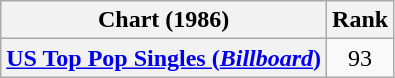<table class="wikitable plainrowheaders">
<tr>
<th>Chart (1986)</th>
<th>Rank</th>
</tr>
<tr>
<th scope="row"><a href='#'>US Top Pop Singles (<em>Billboard</em>)</a></th>
<td style="text-align:center;">93</td>
</tr>
</table>
